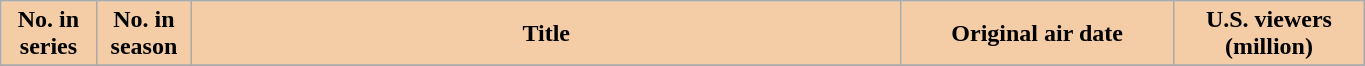<table class="wikitable plainrowheaders" style="width:72%;">
<tr>
<th scope="col" style="background-color: #F4CDA6; color: #000000;" width=7%>No. in<br>series</th>
<th scope="col" style="background-color: #F4CDA6; color: #000000;" width=7%>No. in<br>season</th>
<th scope="col" style="background-color: #F4CDA6; color: #000000;">Title</th>
<th scope="col" style="background-color: #F4CDA6; color: #000000;" width=20%>Original air date</th>
<th scope="col" style="background-color: #F4CDA6; color: #000000;" width=14%>U.S. viewers<br>(million)</th>
</tr>
<tr>
</tr>
</table>
